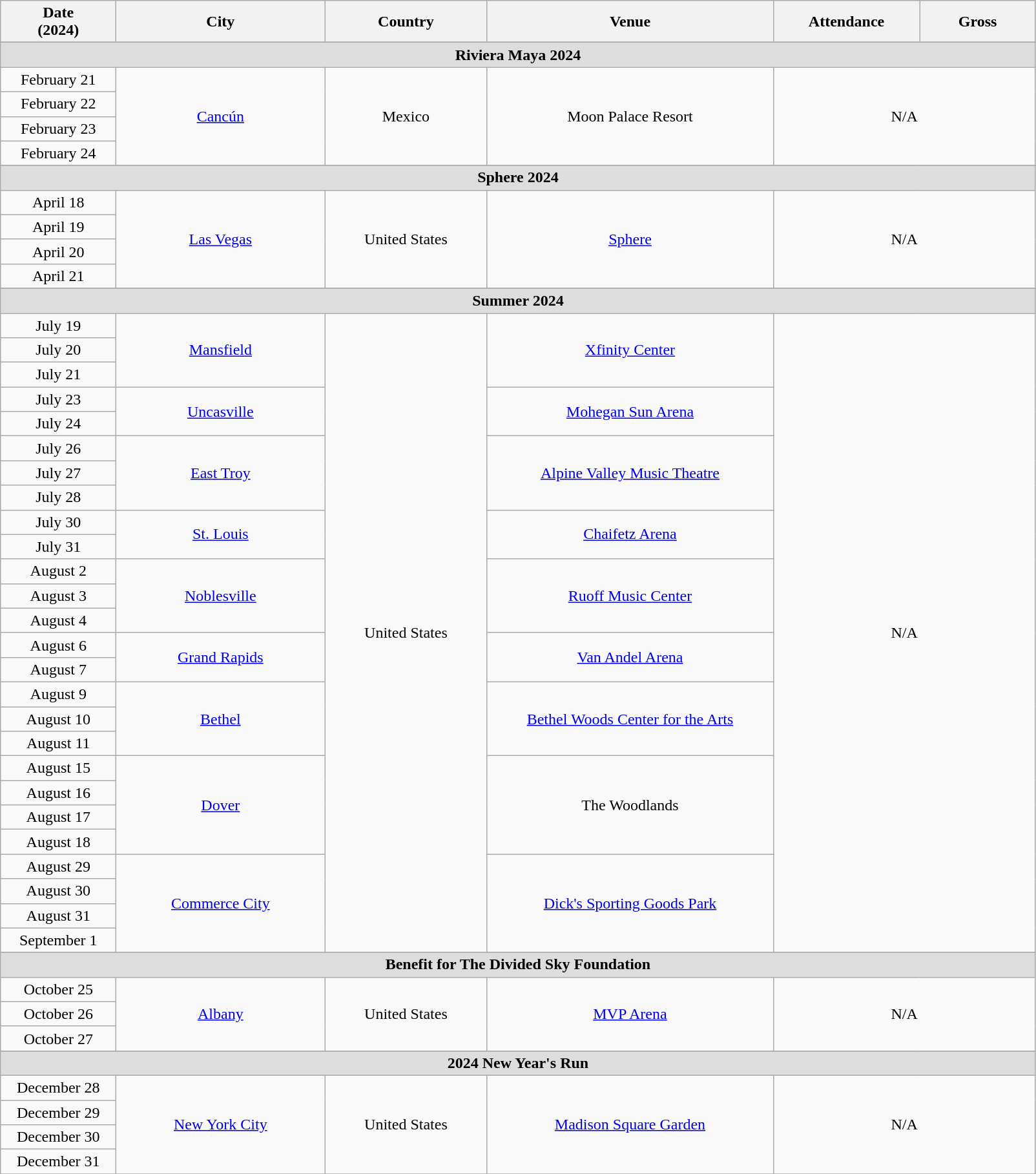<table class="wikitable plainrowheaders" style="text-align:center;">
<tr>
<th scope="col" style="width:7em;">Date<br>(2024)</th>
<th scope="col" style="width:13em;">City</th>
<th scope="col" style="width:10em;">Country</th>
<th scope="col" style="width:18em;">Venue</th>
<th scope="col" style="width:9em;">Attendance</th>
<th scope="col" style="width:7em;">Gross</th>
</tr>
<tr>
</tr>
<tr style="background:#ddd;">
<td colspan="6" style="text-align:center;"><strong>Riviera Maya 2024</strong></td>
</tr>
<tr>
<td>February 21</td>
<td rowspan="4"><a href='#'>Cancún</a></td>
<td rowspan="4">Mexico</td>
<td rowspan="4">Moon Palace Resort</td>
<td colspan="2" rowspan="4">N/A</td>
</tr>
<tr>
<td>February 22</td>
</tr>
<tr>
<td>February 23</td>
</tr>
<tr>
<td>February 24</td>
</tr>
<tr>
</tr>
<tr style="background:#ddd;">
<td colspan="6" style="text-align:center;"><strong>Sphere 2024</strong></td>
</tr>
<tr>
<td>April 18</td>
<td rowspan="4"><a href='#'>Las Vegas</a></td>
<td rowspan="4">United States</td>
<td rowspan="4"><a href='#'>Sphere</a></td>
<td colspan="2" rowspan="4">N/A</td>
</tr>
<tr>
<td>April 19</td>
</tr>
<tr>
<td>April 20</td>
</tr>
<tr>
<td>April 21</td>
</tr>
<tr>
</tr>
<tr style="background:#ddd;">
<td colspan="6" style="text-align:center;"><strong>Summer 2024</strong></td>
</tr>
<tr>
<td>July 19</td>
<td rowspan="3"><a href='#'>Mansfield</a></td>
<td rowspan="26">United States</td>
<td rowspan="3"><a href='#'>Xfinity Center</a></td>
<td colspan="2" rowspan="26">N/A</td>
</tr>
<tr>
<td>July 20</td>
</tr>
<tr>
<td>July 21</td>
</tr>
<tr>
<td>July 23</td>
<td rowspan="2"><a href='#'>Uncasville</a></td>
<td rowspan="2"><a href='#'>Mohegan Sun Arena</a></td>
</tr>
<tr>
<td>July 24</td>
</tr>
<tr>
<td>July 26</td>
<td rowspan="3"><a href='#'>East Troy</a></td>
<td rowspan="3"><a href='#'>Alpine Valley Music Theatre</a></td>
</tr>
<tr>
<td>July 27</td>
</tr>
<tr>
<td>July 28</td>
</tr>
<tr>
<td>July 30</td>
<td rowspan="2"><a href='#'>St. Louis</a></td>
<td rowspan="2"><a href='#'>Chaifetz Arena</a></td>
</tr>
<tr>
<td>July 31</td>
</tr>
<tr>
<td>August 2</td>
<td rowspan="3"><a href='#'>Noblesville</a></td>
<td rowspan="3"><a href='#'>Ruoff Music Center</a></td>
</tr>
<tr>
<td>August 3</td>
</tr>
<tr>
<td>August 4</td>
</tr>
<tr>
<td>August 6</td>
<td rowspan="2"><a href='#'>Grand Rapids</a></td>
<td rowspan="2"><a href='#'>Van Andel Arena</a></td>
</tr>
<tr>
<td>August 7</td>
</tr>
<tr>
<td>August 9</td>
<td rowspan="3"><a href='#'>Bethel</a></td>
<td rowspan="3"><a href='#'>Bethel Woods Center for the Arts</a></td>
</tr>
<tr>
<td>August 10</td>
</tr>
<tr>
<td>August 11</td>
</tr>
<tr>
<td>August 15</td>
<td rowspan="4"><a href='#'>Dover</a></td>
<td rowspan="4">The Woodlands</td>
</tr>
<tr>
<td>August 16</td>
</tr>
<tr>
<td>August 17</td>
</tr>
<tr>
<td>August 18</td>
</tr>
<tr>
<td>August 29</td>
<td rowspan="4"><a href='#'>Commerce City</a></td>
<td rowspan="4"><a href='#'>Dick's Sporting Goods Park</a></td>
</tr>
<tr>
<td>August 30</td>
</tr>
<tr>
<td>August 31</td>
</tr>
<tr>
<td>September 1</td>
</tr>
<tr>
</tr>
<tr style="background:#ddd;">
<td colspan="6" style="text-align:center;"><strong>Benefit for The Divided Sky Foundation</strong></td>
</tr>
<tr>
<td>October 25</td>
<td rowspan="3"><a href='#'>Albany</a></td>
<td rowspan="3">United States</td>
<td rowspan="3"><a href='#'>MVP Arena</a></td>
<td colspan="2" rowspan="3">N/A</td>
</tr>
<tr>
<td>October 26</td>
</tr>
<tr>
<td>October 27</td>
</tr>
<tr>
</tr>
<tr style="background:#ddd;">
<td colspan="6" style="text-align:center;"><strong>2024 New Year's Run</strong></td>
</tr>
<tr>
<td>December 28</td>
<td rowspan="4"><a href='#'>New York City</a></td>
<td rowspan="4">United States</td>
<td rowspan="4"><a href='#'>Madison Square Garden</a></td>
<td colspan="2" rowspan="4">N/A</td>
</tr>
<tr>
<td>December 29</td>
</tr>
<tr>
<td>December 30</td>
</tr>
<tr>
<td>December 31</td>
</tr>
<tr>
</tr>
</table>
